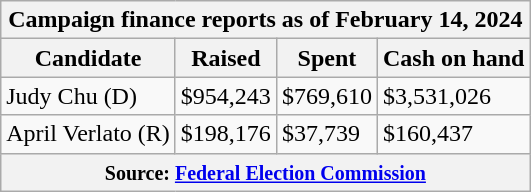<table class="wikitable sortable">
<tr>
<th colspan=4>Campaign finance reports as of February 14, 2024</th>
</tr>
<tr style="text-align:center;">
<th>Candidate</th>
<th>Raised</th>
<th>Spent</th>
<th>Cash on hand</th>
</tr>
<tr>
<td>Judy Chu (D)</td>
<td>$954,243</td>
<td>$769,610</td>
<td>$3,531,026</td>
</tr>
<tr>
<td>April Verlato (R)</td>
<td>$198,176</td>
<td>$37,739</td>
<td>$160,437</td>
</tr>
<tr>
<th colspan="4"><small>Source: <a href='#'>Federal Election Commission</a></small></th>
</tr>
</table>
